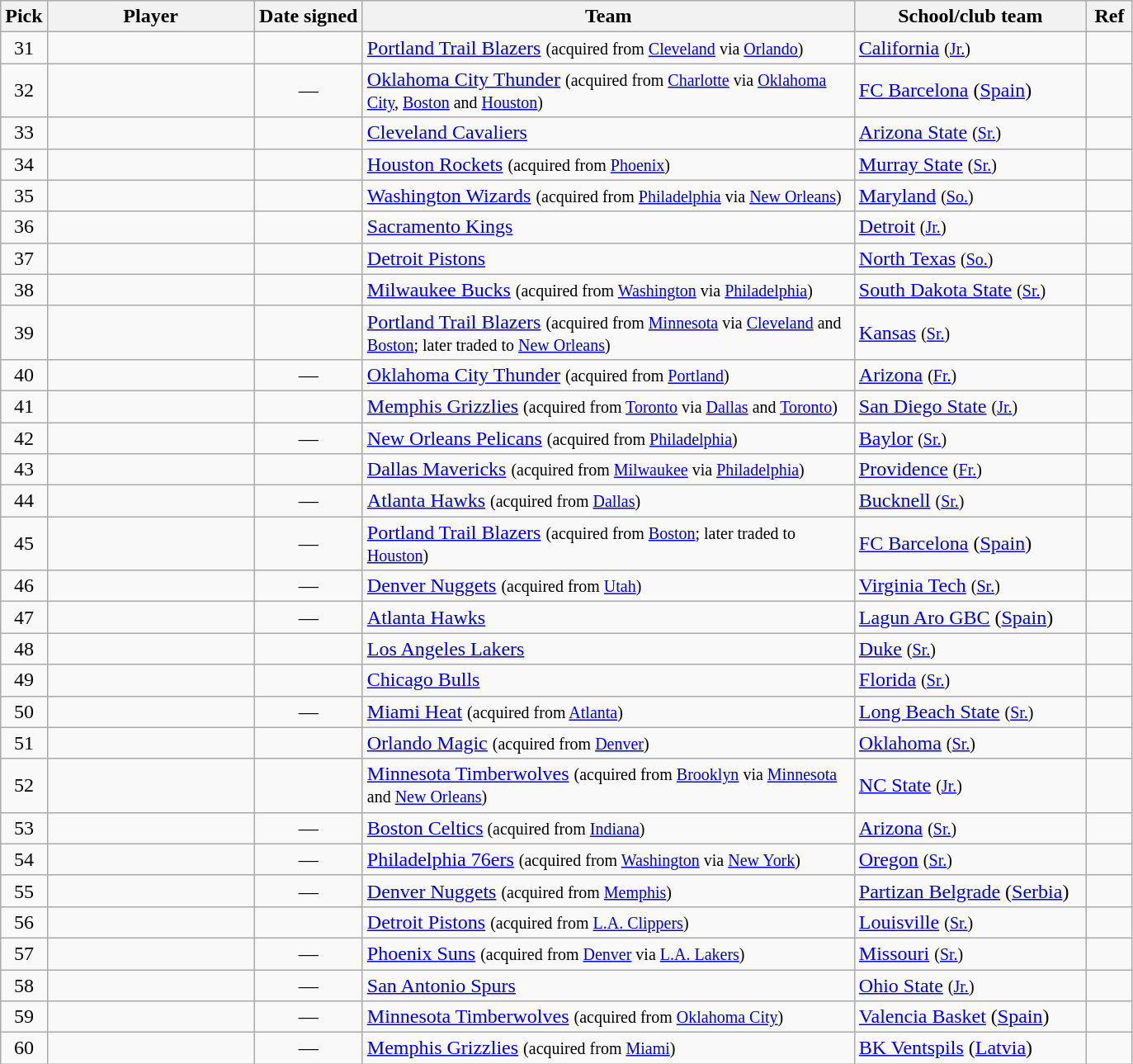<table class="wikitable sortable" style="text-align:left">
<tr>
<th style="width:30px">Pick</th>
<th style="width:160px">Player</th>
<th style="width:80px">Date signed</th>
<th style="width:390px">Team</th>
<th style="width:180px">School/club team</th>
<th class="unsortable" style="width:30px">Ref</th>
</tr>
<tr>
<td align=center>31</td>
<td></td>
<td align=center></td>
<td><a href='#'>Portland Trail Blazers</a> <small>(acquired from <a href='#'>Cleveland</a> via <a href='#'>Orlando</a>)</small></td>
<td><a href='#'>California</a> <small>(<a href='#'>Jr.</a>) </small></td>
<td align=center></td>
</tr>
<tr>
<td align=center>32</td>
<td></td>
<td align=center>—</td>
<td><a href='#'>Oklahoma City Thunder</a> <small>(acquired from <a href='#'>Charlotte</a> via <a href='#'>Oklahoma City</a>, <a href='#'>Boston</a> and <a href='#'>Houston</a>)</small></td>
<td><a href='#'>FC Barcelona</a> (<a href='#'>Spain</a>)</td>
<td align=center></td>
</tr>
<tr>
<td align=center>33</td>
<td></td>
<td align=center></td>
<td><a href='#'>Cleveland Cavaliers</a></td>
<td><a href='#'>Arizona State</a> <small>(<a href='#'>Sr.</a>) </small></td>
<td align=center></td>
</tr>
<tr>
<td align=center>34</td>
<td></td>
<td align=center></td>
<td><a href='#'>Houston Rockets</a> <small>(acquired from <a href='#'>Phoenix</a>)</small></td>
<td><a href='#'>Murray State</a> <small>(<a href='#'>Sr.</a>) </small></td>
<td align=center></td>
</tr>
<tr>
<td align=center>35</td>
<td></td>
<td align=center></td>
<td><a href='#'>Washington Wizards</a> <small>(acquired from <a href='#'>Philadelphia</a> via <a href='#'>New Orleans</a>)</small></td>
<td><a href='#'>Maryland</a> <small>(<a href='#'>So.</a>)</small></td>
<td align=center></td>
</tr>
<tr>
<td align=center>36</td>
<td></td>
<td align=center></td>
<td><a href='#'>Sacramento Kings</a></td>
<td><a href='#'>Detroit</a> <small>(<a href='#'>Jr.</a>) </small></td>
<td align=center></td>
</tr>
<tr>
<td align=center>37</td>
<td></td>
<td align=center></td>
<td><a href='#'>Detroit Pistons</a></td>
<td><a href='#'>North Texas</a> <small>(<a href='#'>So.</a>) </small></td>
<td align=center></td>
</tr>
<tr>
<td align=center>38</td>
<td></td>
<td align=center></td>
<td><a href='#'>Milwaukee Bucks</a> <small>(acquired from <a href='#'>Washington</a> via <a href='#'>Philadelphia</a>)</small></td>
<td><a href='#'>South Dakota State</a> <small>(<a href='#'>Sr.</a>)</small></td>
<td align=center></td>
</tr>
<tr>
<td align=center>39</td>
<td></td>
<td align=center></td>
<td><a href='#'>Portland Trail Blazers</a> <small>(acquired from <a href='#'>Minnesota</a> via <a href='#'>Cleveland</a> and <a href='#'>Boston</a>; later traded to <a href='#'>New Orleans</a>)</small></td>
<td><a href='#'>Kansas</a> <small>(<a href='#'>Sr.</a>)</small></td>
<td align=center></td>
</tr>
<tr>
<td align=center>40</td>
<td></td>
<td align=center>—</td>
<td><a href='#'>Oklahoma City Thunder</a> <small>(acquired from <a href='#'>Portland</a>)</small></td>
<td><a href='#'>Arizona</a> <small>(<a href='#'>Fr.</a>) </small></td>
<td align=center></td>
</tr>
<tr>
<td align=center>41</td>
<td></td>
<td align=center></td>
<td><a href='#'>Memphis Grizzlies</a> <small>(acquired from <a href='#'>Toronto</a> via <a href='#'>Dallas</a> and <a href='#'>Toronto</a>)</small></td>
<td><a href='#'>San Diego State</a> <small>(<a href='#'>Jr.</a>)</small></td>
<td align=center></td>
</tr>
<tr>
<td align=center>42</td>
<td></td>
<td align=center>—</td>
<td><a href='#'>New Orleans Pelicans</a> <small>(acquired from <a href='#'>Philadelphia</a>)</small></td>
<td><a href='#'>Baylor</a> <small>(<a href='#'>Sr.</a>)</small></td>
<td align=center></td>
</tr>
<tr>
<td align=center>43</td>
<td></td>
<td align=center></td>
<td><a href='#'>Dallas Mavericks</a> <small>(acquired from <a href='#'>Milwaukee</a> via <a href='#'>Philadelphia</a>)</small></td>
<td><a href='#'>Providence</a> <small>(<a href='#'>Fr.</a>)</small></td>
<td align=center></td>
</tr>
<tr>
<td align=center>44</td>
<td></td>
<td align=center>—</td>
<td><a href='#'>Atlanta Hawks</a> <small>(acquired from <a href='#'>Dallas</a>)</small></td>
<td><a href='#'>Bucknell</a> <small>(<a href='#'>Sr.</a>)</small></td>
<td align=center></td>
</tr>
<tr>
<td align=center>45</td>
<td></td>
<td align=center>—</td>
<td><a href='#'>Portland Trail Blazers</a> <small>(acquired from <a href='#'>Boston</a>; later traded to <a href='#'>Houston</a>)</small></td>
<td><a href='#'>FC Barcelona</a> (<a href='#'>Spain</a>)</td>
<td align=center></td>
</tr>
<tr>
<td align=center>46</td>
<td></td>
<td align=center>—</td>
<td><a href='#'>Denver Nuggets</a> <small>(acquired from <a href='#'>Utah</a>)</small></td>
<td><a href='#'>Virginia Tech</a> <small>(<a href='#'>Sr.</a>)</small></td>
<td align=center></td>
</tr>
<tr>
<td align=center>47</td>
<td></td>
<td align=center>—</td>
<td><a href='#'>Atlanta Hawks</a></td>
<td><a href='#'>Lagun Aro GBC</a> (<a href='#'>Spain</a>)</td>
<td align=center></td>
</tr>
<tr>
<td align=center>48</td>
<td></td>
<td align=center></td>
<td><a href='#'>Los Angeles Lakers</a></td>
<td><a href='#'>Duke</a> <small>(<a href='#'>Sr.</a>)</small></td>
<td align=center></td>
</tr>
<tr>
<td align=center>49</td>
<td></td>
<td align=center></td>
<td><a href='#'>Chicago Bulls</a></td>
<td><a href='#'>Florida</a> <small>(<a href='#'>Sr.</a>)</small></td>
<td align=center></td>
</tr>
<tr>
<td align=center>50</td>
<td></td>
<td align=center>—</td>
<td><a href='#'>Miami Heat</a> <small>(acquired from <a href='#'>Atlanta</a>)</small></td>
<td><a href='#'>Long Beach State</a> <small>(<a href='#'>Sr.</a>)</small></td>
<td align=center></td>
</tr>
<tr>
<td align=center>51</td>
<td></td>
<td align=center></td>
<td><a href='#'>Orlando Magic</a> <small>(acquired from <a href='#'>Denver</a>)</small></td>
<td><a href='#'>Oklahoma</a> <small>(<a href='#'>Sr.</a>)</small></td>
<td align=center></td>
</tr>
<tr>
<td align=center>52</td>
<td></td>
<td align=center></td>
<td><a href='#'>Minnesota Timberwolves</a> <small>(acquired from <a href='#'>Brooklyn</a> via <a href='#'>Minnesota</a> and <a href='#'>New Orleans</a>)</small></td>
<td><a href='#'>NC State</a> <small>(<a href='#'>Jr.</a>)</small></td>
<td align=center></td>
</tr>
<tr>
<td align=center>53</td>
<td></td>
<td align=center>—</td>
<td><a href='#'>Boston Celtics</a><small> (acquired from <a href='#'>Indiana</a>)</small></td>
<td><a href='#'>Arizona</a> <small>(<a href='#'>Sr.</a>) </small></td>
<td align=center></td>
</tr>
<tr>
<td align=center>54</td>
<td></td>
<td align=center>—</td>
<td><a href='#'>Philadelphia 76ers</a> <small>(acquired from <a href='#'>Washington</a> via <a href='#'>New York</a>)</small></td>
<td><a href='#'>Oregon</a> <small>(<a href='#'>Sr.</a>)</small></td>
<td align=center></td>
</tr>
<tr>
<td align=center>55</td>
<td></td>
<td align=center>—</td>
<td><a href='#'>Denver Nuggets</a> <small>(acquired from <a href='#'>Memphis</a>)</small></td>
<td><a href='#'>Partizan Belgrade</a> (<a href='#'>Serbia</a>)</td>
<td align=center></td>
</tr>
<tr>
<td align=center>56</td>
<td></td>
<td align=center></td>
<td><a href='#'>Detroit Pistons</a> <small>(acquired from <a href='#'>L.A. Clippers</a>)</small></td>
<td><a href='#'>Louisville</a> <small>(<a href='#'>Sr.</a>)</small></td>
<td align=center></td>
</tr>
<tr>
<td align=center>57</td>
<td></td>
<td align=center>—</td>
<td><a href='#'>Phoenix Suns</a> <small>(acquired from <a href='#'>Denver</a> via <a href='#'>L.A. Lakers</a>)</small></td>
<td><a href='#'>Missouri</a> <small>(<a href='#'>Sr.</a>)</small></td>
<td align=center></td>
</tr>
<tr>
<td align=center>58</td>
<td></td>
<td align=center>—</td>
<td><a href='#'>San Antonio Spurs</a></td>
<td><a href='#'>Ohio State</a> <small>(<a href='#'>Jr.</a>)</small></td>
<td align=center></td>
</tr>
<tr>
<td align=center>59</td>
<td></td>
<td align=center>—</td>
<td><a href='#'>Minnesota Timberwolves</a> <small>(acquired from <a href='#'>Oklahoma City</a>)</small></td>
<td><a href='#'>Valencia Basket</a> (<a href='#'>Spain</a>)</td>
<td align=center></td>
</tr>
<tr>
<td align=center>60</td>
<td></td>
<td align=center>—</td>
<td><a href='#'>Memphis Grizzlies</a> <small>(acquired from <a href='#'>Miami</a>)</small></td>
<td><a href='#'>BK Ventspils</a> (<a href='#'>Latvia</a>)</td>
<td align=center></td>
</tr>
</table>
